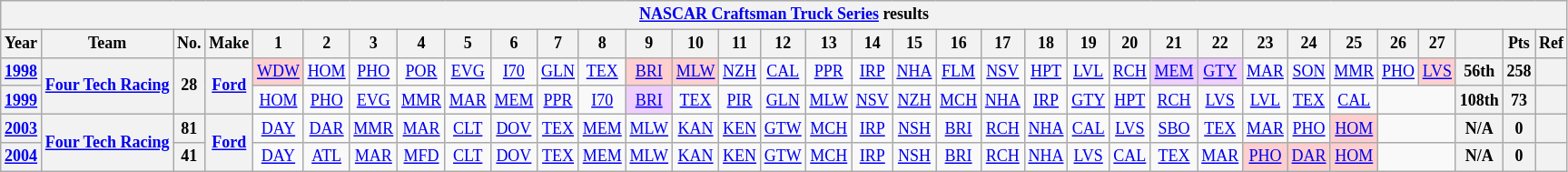<table class="wikitable" style="text-align:center; font-size:75%">
<tr>
<th colspan=45><a href='#'>NASCAR Craftsman Truck Series</a> results</th>
</tr>
<tr>
<th>Year</th>
<th>Team</th>
<th>No.</th>
<th>Make</th>
<th>1</th>
<th>2</th>
<th>3</th>
<th>4</th>
<th>5</th>
<th>6</th>
<th>7</th>
<th>8</th>
<th>9</th>
<th>10</th>
<th>11</th>
<th>12</th>
<th>13</th>
<th>14</th>
<th>15</th>
<th>16</th>
<th>17</th>
<th>18</th>
<th>19</th>
<th>20</th>
<th>21</th>
<th>22</th>
<th>23</th>
<th>24</th>
<th>25</th>
<th>26</th>
<th>27</th>
<th></th>
<th>Pts</th>
<th>Ref</th>
</tr>
<tr>
<th><a href='#'>1998</a></th>
<th rowspan=2><a href='#'>Four Tech Racing</a></th>
<th rowspan=2>28</th>
<th rowspan=2><a href='#'>Ford</a></th>
<td style="background:#FFCFCF;"><a href='#'>WDW</a><br></td>
<td><a href='#'>HOM</a></td>
<td><a href='#'>PHO</a></td>
<td><a href='#'>POR</a></td>
<td><a href='#'>EVG</a></td>
<td><a href='#'>I70</a></td>
<td><a href='#'>GLN</a></td>
<td><a href='#'>TEX</a></td>
<td style="background:#FFCFCF;"><a href='#'>BRI</a><br></td>
<td style="background:#FFCFCF;"><a href='#'>MLW</a><br></td>
<td><a href='#'>NZH</a></td>
<td><a href='#'>CAL</a></td>
<td><a href='#'>PPR</a></td>
<td><a href='#'>IRP</a></td>
<td><a href='#'>NHA</a></td>
<td><a href='#'>FLM</a></td>
<td><a href='#'>NSV</a></td>
<td><a href='#'>HPT</a></td>
<td><a href='#'>LVL</a></td>
<td><a href='#'>RCH</a></td>
<td style="background:#EFCFFF;"><a href='#'>MEM</a><br></td>
<td style="background:#EFCFFF;"><a href='#'>GTY</a><br></td>
<td><a href='#'>MAR</a></td>
<td><a href='#'>SON</a></td>
<td><a href='#'>MMR</a></td>
<td><a href='#'>PHO</a></td>
<td style="background:#FFCFCF;"><a href='#'>LVS</a><br></td>
<th>56th</th>
<th>258</th>
<th></th>
</tr>
<tr>
<th><a href='#'>1999</a></th>
<td><a href='#'>HOM</a></td>
<td><a href='#'>PHO</a></td>
<td><a href='#'>EVG</a></td>
<td><a href='#'>MMR</a></td>
<td><a href='#'>MAR</a></td>
<td><a href='#'>MEM</a></td>
<td><a href='#'>PPR</a></td>
<td><a href='#'>I70</a></td>
<td style="background:#EFCFFF;"><a href='#'>BRI</a><br></td>
<td><a href='#'>TEX</a></td>
<td><a href='#'>PIR</a></td>
<td><a href='#'>GLN</a></td>
<td><a href='#'>MLW</a></td>
<td><a href='#'>NSV</a></td>
<td><a href='#'>NZH</a></td>
<td><a href='#'>MCH</a></td>
<td><a href='#'>NHA</a></td>
<td><a href='#'>IRP</a></td>
<td><a href='#'>GTY</a></td>
<td><a href='#'>HPT</a></td>
<td><a href='#'>RCH</a></td>
<td><a href='#'>LVS</a></td>
<td><a href='#'>LVL</a></td>
<td><a href='#'>TEX</a></td>
<td><a href='#'>CAL</a></td>
<td colspan=2></td>
<th>108th</th>
<th>73</th>
<th></th>
</tr>
<tr>
<th><a href='#'>2003</a></th>
<th rowspan=2><a href='#'>Four Tech Racing</a></th>
<th>81</th>
<th rowspan=2><a href='#'>Ford</a></th>
<td><a href='#'>DAY</a></td>
<td><a href='#'>DAR</a></td>
<td><a href='#'>MMR</a></td>
<td><a href='#'>MAR</a></td>
<td><a href='#'>CLT</a></td>
<td><a href='#'>DOV</a></td>
<td><a href='#'>TEX</a></td>
<td><a href='#'>MEM</a></td>
<td><a href='#'>MLW</a></td>
<td><a href='#'>KAN</a></td>
<td><a href='#'>KEN</a></td>
<td><a href='#'>GTW</a></td>
<td><a href='#'>MCH</a></td>
<td><a href='#'>IRP</a></td>
<td><a href='#'>NSH</a></td>
<td><a href='#'>BRI</a></td>
<td><a href='#'>RCH</a></td>
<td><a href='#'>NHA</a></td>
<td><a href='#'>CAL</a></td>
<td><a href='#'>LVS</a></td>
<td><a href='#'>SBO</a></td>
<td><a href='#'>TEX</a></td>
<td><a href='#'>MAR</a></td>
<td><a href='#'>PHO</a></td>
<td style="background:#FFCFCF;"><a href='#'>HOM</a><br></td>
<td colspan=2></td>
<th>N/A</th>
<th>0</th>
<th></th>
</tr>
<tr>
<th><a href='#'>2004</a></th>
<th>41</th>
<td><a href='#'>DAY</a></td>
<td><a href='#'>ATL</a></td>
<td><a href='#'>MAR</a></td>
<td><a href='#'>MFD</a></td>
<td><a href='#'>CLT</a></td>
<td><a href='#'>DOV</a></td>
<td><a href='#'>TEX</a></td>
<td><a href='#'>MEM</a></td>
<td><a href='#'>MLW</a></td>
<td><a href='#'>KAN</a></td>
<td><a href='#'>KEN</a></td>
<td><a href='#'>GTW</a></td>
<td><a href='#'>MCH</a></td>
<td><a href='#'>IRP</a></td>
<td><a href='#'>NSH</a></td>
<td><a href='#'>BRI</a></td>
<td><a href='#'>RCH</a></td>
<td><a href='#'>NHA</a></td>
<td><a href='#'>LVS</a></td>
<td><a href='#'>CAL</a></td>
<td><a href='#'>TEX</a></td>
<td><a href='#'>MAR</a></td>
<td style="background:#FFCFCF;"><a href='#'>PHO</a><br></td>
<td style="background:#FFCFCF;"><a href='#'>DAR</a><br></td>
<td style="background:#FFCFCF;"><a href='#'>HOM</a><br></td>
<td colspan=2></td>
<th>N/A</th>
<th>0</th>
<th></th>
</tr>
</table>
